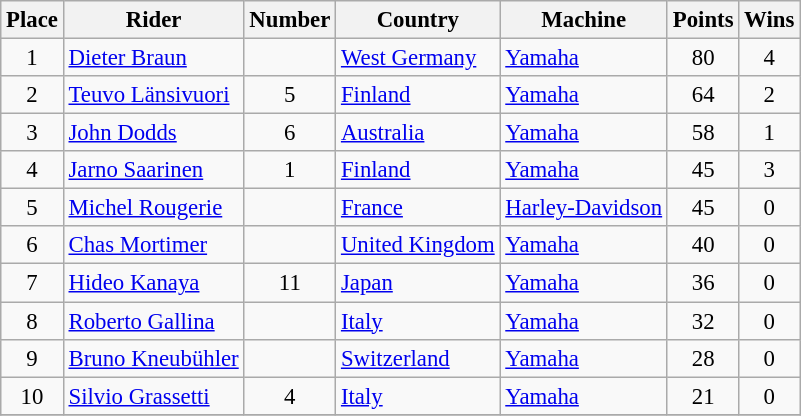<table class="wikitable" style="font-size: 95%;">
<tr>
<th>Place</th>
<th>Rider</th>
<th>Number</th>
<th>Country</th>
<th>Machine</th>
<th>Points</th>
<th>Wins</th>
</tr>
<tr>
<td align="center">1</td>
<td> <a href='#'>Dieter Braun</a></td>
<td></td>
<td><a href='#'>West Germany</a></td>
<td><a href='#'>Yamaha</a></td>
<td align="center">80</td>
<td align="center">4</td>
</tr>
<tr>
<td align="center">2</td>
<td> <a href='#'>Teuvo Länsivuori</a></td>
<td align="center">5</td>
<td><a href='#'>Finland</a></td>
<td><a href='#'>Yamaha</a></td>
<td align="center">64</td>
<td align="center">2</td>
</tr>
<tr>
<td align="center">3</td>
<td> <a href='#'>John Dodds</a></td>
<td align="center">6</td>
<td><a href='#'>Australia</a></td>
<td><a href='#'>Yamaha</a></td>
<td align="center">58</td>
<td align="center">1</td>
</tr>
<tr>
<td align="center">4</td>
<td> <a href='#'>Jarno Saarinen</a></td>
<td align="center">1</td>
<td><a href='#'>Finland</a></td>
<td><a href='#'>Yamaha</a></td>
<td align="center">45</td>
<td align="center">3</td>
</tr>
<tr>
<td align="center">5</td>
<td> <a href='#'>Michel Rougerie</a></td>
<td></td>
<td><a href='#'>France</a></td>
<td><a href='#'>Harley-Davidson</a></td>
<td align="center">45</td>
<td align="center">0</td>
</tr>
<tr>
<td align="center">6</td>
<td> <a href='#'>Chas Mortimer</a></td>
<td></td>
<td><a href='#'>United Kingdom</a></td>
<td><a href='#'>Yamaha</a></td>
<td align="center">40</td>
<td align="center">0</td>
</tr>
<tr>
<td align="center">7</td>
<td> <a href='#'>Hideo Kanaya</a></td>
<td align="center">11</td>
<td><a href='#'>Japan</a></td>
<td><a href='#'>Yamaha</a></td>
<td align="center">36</td>
<td align="center">0</td>
</tr>
<tr>
<td align="center">8</td>
<td> <a href='#'>Roberto Gallina</a></td>
<td></td>
<td><a href='#'>Italy</a></td>
<td><a href='#'>Yamaha</a></td>
<td align="center">32</td>
<td align="center">0</td>
</tr>
<tr>
<td align="center">9</td>
<td> <a href='#'>Bruno Kneubühler</a></td>
<td></td>
<td><a href='#'>Switzerland</a></td>
<td><a href='#'>Yamaha</a></td>
<td align="center">28</td>
<td align="center">0</td>
</tr>
<tr>
<td align="center">10</td>
<td> <a href='#'>Silvio Grassetti</a></td>
<td align="center">4</td>
<td><a href='#'>Italy</a></td>
<td><a href='#'>Yamaha</a></td>
<td align="center">21</td>
<td align="center">0</td>
</tr>
<tr>
</tr>
</table>
